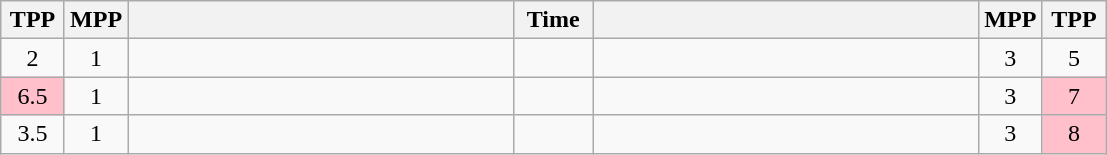<table class="wikitable" style="text-align: center;" |>
<tr>
<th width="35">TPP</th>
<th width="35">MPP</th>
<th width="250"></th>
<th width="45">Time</th>
<th width="250"></th>
<th width="35">MPP</th>
<th width="35">TPP</th>
</tr>
<tr>
<td>2</td>
<td>1</td>
<td style="text-align:left;"><strong></strong></td>
<td></td>
<td style="text-align:left;"></td>
<td>3</td>
<td>5</td>
</tr>
<tr>
<td bgcolor=pink>6.5</td>
<td>1</td>
<td style="text-align:left;"><strong></strong></td>
<td></td>
<td style="text-align:left;"></td>
<td>3</td>
<td bgcolor=pink>7</td>
</tr>
<tr>
<td>3.5</td>
<td>1</td>
<td style="text-align:left;"><strong></strong></td>
<td></td>
<td style="text-align:left;"></td>
<td>3</td>
<td bgcolor=pink>8</td>
</tr>
</table>
